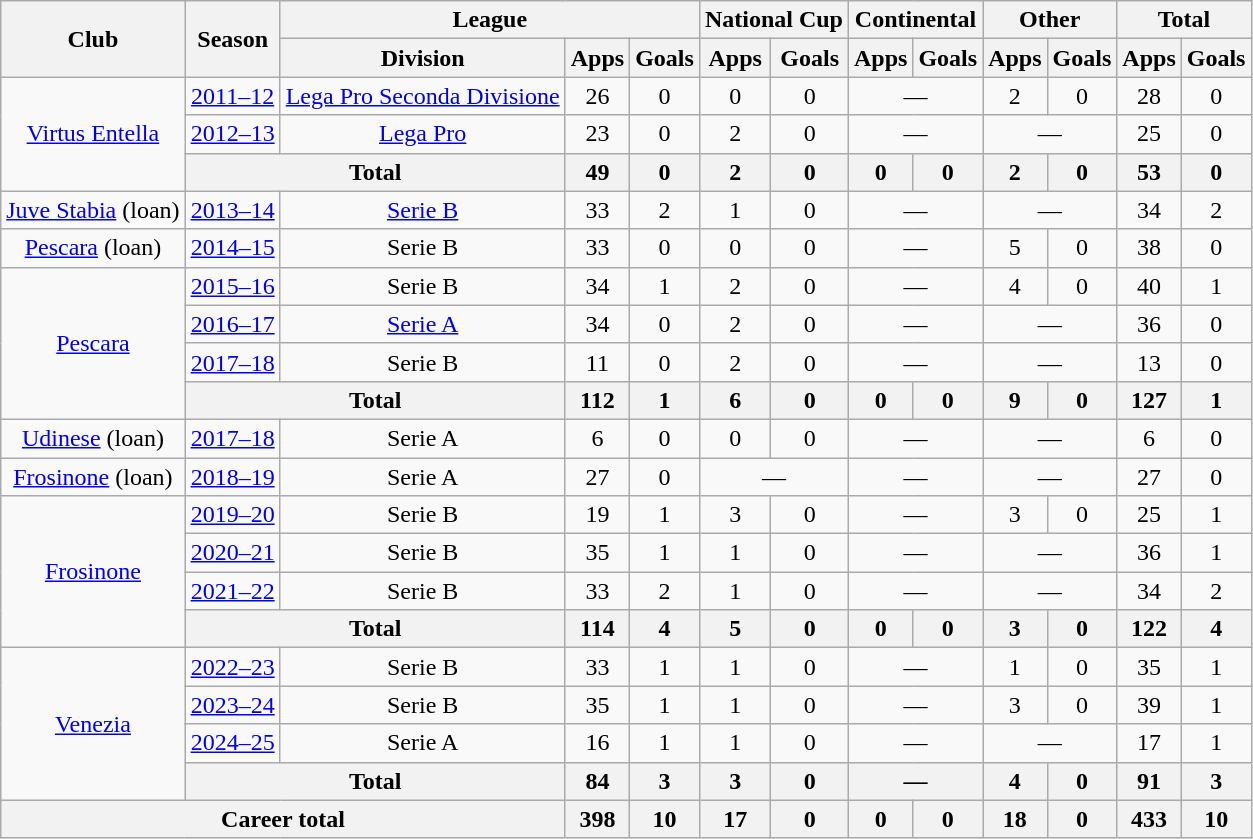<table class="wikitable" style="text-align: center;">
<tr>
<th rowspan="2">Club</th>
<th rowspan="2">Season</th>
<th colspan="3">League</th>
<th colspan="2">National Cup</th>
<th colspan="2">Continental</th>
<th colspan="2">Other</th>
<th colspan="2">Total</th>
</tr>
<tr>
<th>Division</th>
<th>Apps</th>
<th>Goals</th>
<th>Apps</th>
<th>Goals</th>
<th>Apps</th>
<th>Goals</th>
<th>Apps</th>
<th>Goals</th>
<th>Apps</th>
<th>Goals</th>
</tr>
<tr>
<td rowspan="3"><a href='#'>Virtus Entella</a></td>
<td><a href='#'>2011–12</a></td>
<td><a href='#'>Lega Pro Seconda Divisione</a></td>
<td>26</td>
<td>0</td>
<td>0</td>
<td>0</td>
<td colspan="2">—</td>
<td>2</td>
<td>0</td>
<td>28</td>
<td>0</td>
</tr>
<tr>
<td><a href='#'>2012–13</a></td>
<td><a href='#'>Lega Pro</a></td>
<td>23</td>
<td>0</td>
<td>2</td>
<td>0</td>
<td colspan="2">—</td>
<td colspan="2">—</td>
<td>25</td>
<td>0</td>
</tr>
<tr>
<th colspan="2">Total</th>
<th>49</th>
<th>0</th>
<th>2</th>
<th>0</th>
<th>0</th>
<th>0</th>
<th>2</th>
<th>0</th>
<th>53</th>
<th>0</th>
</tr>
<tr>
<td><a href='#'>Juve Stabia</a> (loan)</td>
<td><a href='#'>2013–14</a></td>
<td><a href='#'>Serie B</a></td>
<td>33</td>
<td>2</td>
<td>1</td>
<td>0</td>
<td colspan="2">—</td>
<td colspan="2">—</td>
<td>34</td>
<td>2</td>
</tr>
<tr>
<td><a href='#'>Pescara</a> (loan)</td>
<td><a href='#'>2014–15</a></td>
<td>Serie B</td>
<td>33</td>
<td>0</td>
<td>0</td>
<td>0</td>
<td colspan="2">—</td>
<td>5</td>
<td>0</td>
<td>38</td>
<td>0</td>
</tr>
<tr>
<td rowspan="4"><a href='#'>Pescara</a></td>
<td><a href='#'>2015–16</a></td>
<td>Serie B</td>
<td>34</td>
<td>1</td>
<td>2</td>
<td>0</td>
<td colspan="2">—</td>
<td>4</td>
<td>0</td>
<td>40</td>
<td>1</td>
</tr>
<tr>
<td><a href='#'>2016–17</a></td>
<td><a href='#'>Serie A</a></td>
<td>34</td>
<td>0</td>
<td>2</td>
<td>0</td>
<td colspan="2">—</td>
<td colspan="2">—</td>
<td>36</td>
<td>0</td>
</tr>
<tr>
<td><a href='#'>2017–18</a></td>
<td>Serie B</td>
<td>11</td>
<td>0</td>
<td>2</td>
<td>0</td>
<td colspan="2">—</td>
<td colspan="2">—</td>
<td>13</td>
<td>0</td>
</tr>
<tr>
<th colspan="2">Total</th>
<th>112</th>
<th>1</th>
<th>6</th>
<th>0</th>
<th>0</th>
<th>0</th>
<th>9</th>
<th>0</th>
<th>127</th>
<th>1</th>
</tr>
<tr>
<td><a href='#'>Udinese</a> (loan)</td>
<td><a href='#'>2017–18</a></td>
<td>Serie A</td>
<td>6</td>
<td>0</td>
<td>0</td>
<td>0</td>
<td colspan="2">—</td>
<td colspan="2">—</td>
<td>6</td>
<td>0</td>
</tr>
<tr>
<td><a href='#'>Frosinone</a> (loan)</td>
<td><a href='#'>2018–19</a></td>
<td>Serie A</td>
<td>27</td>
<td>0</td>
<td colspan="2">—</td>
<td colspan="2">—</td>
<td colspan="2">—</td>
<td>27</td>
<td>0</td>
</tr>
<tr>
<td rowspan="4"><a href='#'>Frosinone</a></td>
<td><a href='#'>2019–20</a></td>
<td>Serie B</td>
<td>19</td>
<td>1</td>
<td>3</td>
<td>0</td>
<td colspan="2">—</td>
<td>3</td>
<td>0</td>
<td>25</td>
<td>1</td>
</tr>
<tr>
<td><a href='#'>2020–21</a></td>
<td>Serie B</td>
<td>35</td>
<td>1</td>
<td>1</td>
<td>0</td>
<td colspan="2">—</td>
<td colspan="2">—</td>
<td>36</td>
<td>1</td>
</tr>
<tr>
<td><a href='#'>2021–22</a></td>
<td>Serie B</td>
<td>33</td>
<td>2</td>
<td>1</td>
<td>0</td>
<td colspan="2">—</td>
<td colspan="2">—</td>
<td>34</td>
<td>2</td>
</tr>
<tr>
<th colspan="2">Total</th>
<th>114</th>
<th>4</th>
<th>5</th>
<th>0</th>
<th>0</th>
<th>0</th>
<th>3</th>
<th>0</th>
<th>122</th>
<th>4</th>
</tr>
<tr>
<td rowspan="4"><a href='#'>Venezia</a></td>
<td><a href='#'>2022–23</a></td>
<td>Serie B</td>
<td>33</td>
<td>1</td>
<td>1</td>
<td>0</td>
<td colspan="2">—</td>
<td>1</td>
<td>0</td>
<td>35</td>
<td>1</td>
</tr>
<tr>
<td><a href='#'>2023–24</a></td>
<td>Serie B</td>
<td>35</td>
<td>1</td>
<td>1</td>
<td>0</td>
<td colspan="2">—</td>
<td>3</td>
<td>0</td>
<td>39</td>
<td>1</td>
</tr>
<tr>
<td><a href='#'>2024–25</a></td>
<td>Serie A</td>
<td>16</td>
<td>1</td>
<td>1</td>
<td>0</td>
<td colspan="2">—</td>
<td colspan="2">—</td>
<td>17</td>
<td>1</td>
</tr>
<tr>
<th colspan="2">Total</th>
<th>84</th>
<th>3</th>
<th>3</th>
<th>0</th>
<th colspan="2">—</th>
<th>4</th>
<th>0</th>
<th>91</th>
<th>3</th>
</tr>
<tr>
<th colspan="3">Career total</th>
<th>398</th>
<th>10</th>
<th>17</th>
<th>0</th>
<th>0</th>
<th>0</th>
<th>18</th>
<th>0</th>
<th>433</th>
<th>10</th>
</tr>
</table>
